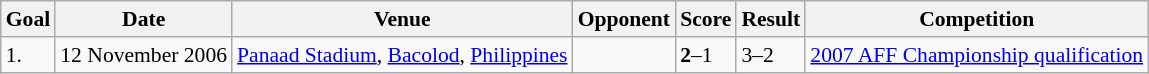<table class="wikitable" style="font-size:90%;">
<tr>
<th>Goal</th>
<th>Date</th>
<th>Venue</th>
<th>Opponent</th>
<th>Score</th>
<th>Result</th>
<th>Competition</th>
</tr>
<tr>
<td>1.</td>
<td>12 November 2006</td>
<td><a href='#'>Panaad Stadium</a>, <a href='#'>Bacolod</a>, <a href='#'>Philippines</a></td>
<td></td>
<td><strong>2</strong>–1</td>
<td>3–2</td>
<td><a href='#'>2007 AFF Championship qualification</a></td>
</tr>
</table>
